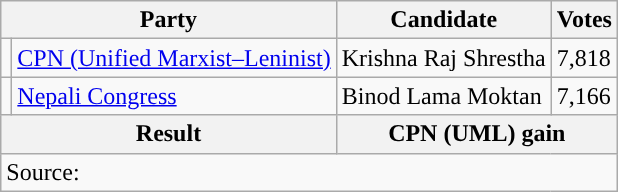<table class="wikitable">
<tr>
<th colspan="2">Party</th>
<th>Candidate</th>
<th>Votes</th>
</tr>
<tr>
<td style="background-color:"></td>
<td><a href='#'>CPN (Unified Marxist–Leninist)</a></td>
<td>Krishna Raj Shrestha</td>
<td>7,818</td>
</tr>
<tr>
<td style="background-color:"></td>
<td><a href='#'>Nepali Congress</a></td>
<td>Binod Lama Moktan</td>
<td>7,166</td>
</tr>
<tr>
<th colspan="2">Result</th>
<th colspan="2">CPN (UML) gain</th>
</tr>
<tr>
<td colspan="4">Source: </td>
</tr>
</table>
